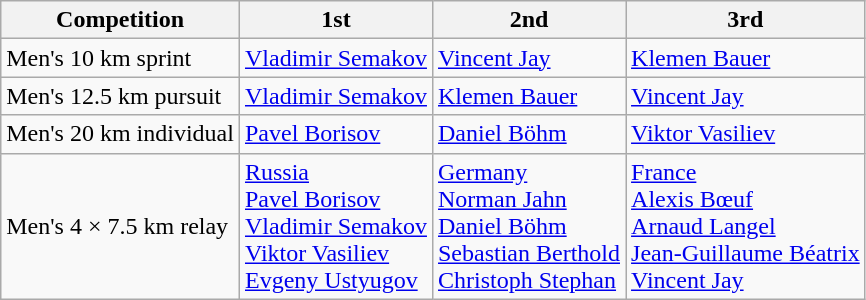<table class="wikitable">
<tr>
<th>Competition</th>
<th>1st</th>
<th>2nd</th>
<th>3rd</th>
</tr>
<tr>
<td>Men's 10 km sprint</td>
<td> <a href='#'>Vladimir Semakov</a></td>
<td> <a href='#'>Vincent Jay</a></td>
<td> <a href='#'>Klemen Bauer</a></td>
</tr>
<tr>
<td>Men's 12.5 km pursuit</td>
<td> <a href='#'>Vladimir Semakov</a></td>
<td> <a href='#'>Klemen Bauer</a></td>
<td> <a href='#'>Vincent Jay</a></td>
</tr>
<tr>
<td>Men's 20 km individual</td>
<td> <a href='#'>Pavel Borisov</a></td>
<td> <a href='#'>Daniel Böhm</a></td>
<td> <a href='#'>Viktor Vasiliev</a></td>
</tr>
<tr>
<td>Men's 4 × 7.5 km relay</td>
<td> <a href='#'>Russia</a><br><a href='#'>Pavel Borisov</a><br><a href='#'>Vladimir Semakov</a><br><a href='#'>Viktor Vasiliev</a><br><a href='#'>Evgeny Ustyugov</a></td>
<td> <a href='#'>Germany</a><br><a href='#'>Norman Jahn</a><br><a href='#'>Daniel Böhm</a><br><a href='#'>Sebastian Berthold</a><br><a href='#'>Christoph Stephan</a></td>
<td> <a href='#'>France</a><br><a href='#'>Alexis Bœuf</a><br><a href='#'>Arnaud Langel</a><br><a href='#'>Jean-Guillaume Béatrix</a><br><a href='#'>Vincent Jay</a></td>
</tr>
</table>
